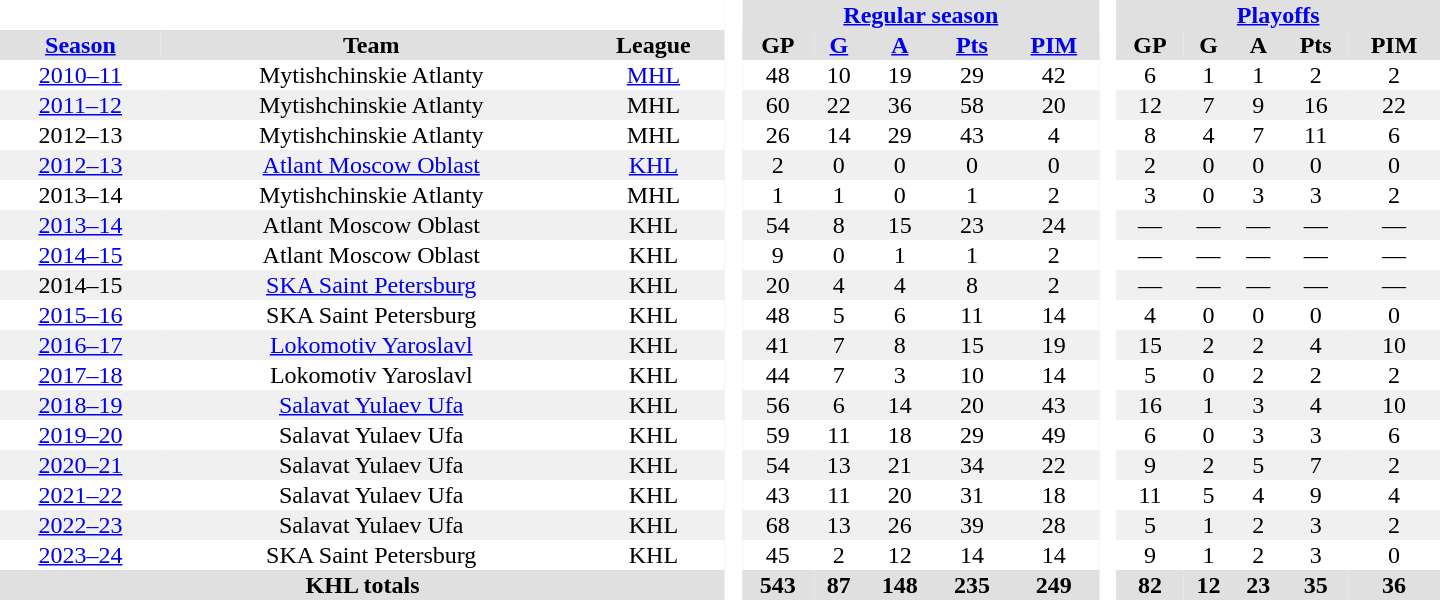<table border="0" cellpadding="1" cellspacing="0" style="text-align:center; width:60em">
<tr bgcolor="#e0e0e0">
<th colspan="3" bgcolor="#ffffff"> </th>
<th rowspan="99" bgcolor="#ffffff"> </th>
<th colspan="5"><a href='#'>Regular season</a></th>
<th rowspan="99" bgcolor="#ffffff"> </th>
<th colspan="5"><a href='#'>Playoffs</a></th>
</tr>
<tr bgcolor="#e0e0e0">
<th><a href='#'>Season</a></th>
<th>Team</th>
<th>League</th>
<th>GP</th>
<th><a href='#'>G</a></th>
<th><a href='#'>A</a></th>
<th><a href='#'>Pts</a></th>
<th><a href='#'>PIM</a></th>
<th>GP</th>
<th>G</th>
<th>A</th>
<th>Pts</th>
<th>PIM</th>
</tr>
<tr ALIGN="center">
<td><a href='#'>2010–11</a></td>
<td>Mytishchinskie Atlanty</td>
<td><a href='#'>MHL</a></td>
<td>48</td>
<td>10</td>
<td>19</td>
<td>29</td>
<td>42</td>
<td>6</td>
<td>1</td>
<td>1</td>
<td>2</td>
<td>2</td>
</tr>
<tr ALIGN="center" bgcolor="#f0f0f0">
<td><a href='#'>2011–12</a></td>
<td>Mytishchinskie Atlanty</td>
<td>MHL</td>
<td>60</td>
<td>22</td>
<td>36</td>
<td>58</td>
<td>20</td>
<td>12</td>
<td>7</td>
<td>9</td>
<td>16</td>
<td>22</td>
</tr>
<tr ALIGN="center">
<td>2012–13</td>
<td>Mytishchinskie Atlanty</td>
<td>MHL</td>
<td>26</td>
<td>14</td>
<td>29</td>
<td>43</td>
<td>4</td>
<td>8</td>
<td>4</td>
<td>7</td>
<td>11</td>
<td>6</td>
</tr>
<tr ALIGN="center" bgcolor="#f0f0f0">
<td><a href='#'>2012–13</a></td>
<td><a href='#'>Atlant Moscow Oblast</a></td>
<td><a href='#'>KHL</a></td>
<td>2</td>
<td>0</td>
<td>0</td>
<td>0</td>
<td>0</td>
<td>2</td>
<td>0</td>
<td>0</td>
<td>0</td>
<td>0</td>
</tr>
<tr ALIGN="center">
<td>2013–14</td>
<td>Mytishchinskie Atlanty</td>
<td>MHL</td>
<td>1</td>
<td>1</td>
<td>0</td>
<td>1</td>
<td>2</td>
<td>3</td>
<td>0</td>
<td>3</td>
<td>3</td>
<td>2</td>
</tr>
<tr ALIGN="center" bgcolor="#f0f0f0">
<td><a href='#'>2013–14</a></td>
<td>Atlant Moscow Oblast</td>
<td>KHL</td>
<td>54</td>
<td>8</td>
<td>15</td>
<td>23</td>
<td>24</td>
<td>—</td>
<td>—</td>
<td>—</td>
<td>—</td>
<td>—</td>
</tr>
<tr ALIGN="center">
<td><a href='#'>2014–15</a></td>
<td>Atlant Moscow Oblast</td>
<td>KHL</td>
<td>9</td>
<td>0</td>
<td>1</td>
<td>1</td>
<td>2</td>
<td>—</td>
<td>—</td>
<td>—</td>
<td>—</td>
<td>—</td>
</tr>
<tr ALIGN="center" bgcolor="#f0f0f0">
<td>2014–15</td>
<td><a href='#'>SKA Saint Petersburg</a></td>
<td>KHL</td>
<td>20</td>
<td>4</td>
<td>4</td>
<td>8</td>
<td>2</td>
<td>—</td>
<td>—</td>
<td>—</td>
<td>—</td>
<td>—</td>
</tr>
<tr ALIGN="center">
<td><a href='#'>2015–16</a></td>
<td>SKA Saint Petersburg</td>
<td>KHL</td>
<td>48</td>
<td>5</td>
<td>6</td>
<td>11</td>
<td>14</td>
<td>4</td>
<td>0</td>
<td>0</td>
<td>0</td>
<td>0</td>
</tr>
<tr ALIGN="center" bgcolor="#f0f0f0">
<td><a href='#'>2016–17</a></td>
<td><a href='#'>Lokomotiv Yaroslavl</a></td>
<td>KHL</td>
<td>41</td>
<td>7</td>
<td>8</td>
<td>15</td>
<td>19</td>
<td>15</td>
<td>2</td>
<td>2</td>
<td>4</td>
<td>10</td>
</tr>
<tr ALIGN="center">
<td><a href='#'>2017–18</a></td>
<td>Lokomotiv Yaroslavl</td>
<td>KHL</td>
<td>44</td>
<td>7</td>
<td>3</td>
<td>10</td>
<td>14</td>
<td>5</td>
<td>0</td>
<td>2</td>
<td>2</td>
<td>2</td>
</tr>
<tr ALIGN="center" bgcolor="#f0f0f0">
<td><a href='#'>2018–19</a></td>
<td><a href='#'>Salavat Yulaev Ufa</a></td>
<td>KHL</td>
<td>56</td>
<td>6</td>
<td>14</td>
<td>20</td>
<td>43</td>
<td>16</td>
<td>1</td>
<td>3</td>
<td>4</td>
<td>10</td>
</tr>
<tr ALIGN="center">
<td><a href='#'>2019–20</a></td>
<td>Salavat Yulaev Ufa</td>
<td>KHL</td>
<td>59</td>
<td>11</td>
<td>18</td>
<td>29</td>
<td>49</td>
<td>6</td>
<td>0</td>
<td>3</td>
<td>3</td>
<td>6</td>
</tr>
<tr ALIGN="center" bgcolor="#f0f0f0">
<td><a href='#'>2020–21</a></td>
<td>Salavat Yulaev Ufa</td>
<td>KHL</td>
<td>54</td>
<td>13</td>
<td>21</td>
<td>34</td>
<td>22</td>
<td>9</td>
<td>2</td>
<td>5</td>
<td>7</td>
<td>2</td>
</tr>
<tr ALIGN="center">
<td><a href='#'>2021–22</a></td>
<td>Salavat Yulaev Ufa</td>
<td>KHL</td>
<td>43</td>
<td>11</td>
<td>20</td>
<td>31</td>
<td>18</td>
<td>11</td>
<td>5</td>
<td>4</td>
<td>9</td>
<td>4</td>
</tr>
<tr ALIGN="center" bgcolor="#f0f0f0">
<td><a href='#'>2022–23</a></td>
<td>Salavat Yulaev Ufa</td>
<td>KHL</td>
<td>68</td>
<td>13</td>
<td>26</td>
<td>39</td>
<td>28</td>
<td>5</td>
<td>1</td>
<td>2</td>
<td>3</td>
<td>2</td>
</tr>
<tr ALIGN="center">
<td><a href='#'>2023–24</a></td>
<td>SKA Saint Petersburg</td>
<td>KHL</td>
<td>45</td>
<td>2</td>
<td>12</td>
<td>14</td>
<td>14</td>
<td>9</td>
<td>1</td>
<td>2</td>
<td>3</td>
<td>0</td>
</tr>
<tr style="background:#e0e0e0;">
<th colspan="3">KHL totals</th>
<th>543</th>
<th>87</th>
<th>148</th>
<th>235</th>
<th>249</th>
<th>82</th>
<th>12</th>
<th>23</th>
<th>35</th>
<th>36</th>
</tr>
</table>
